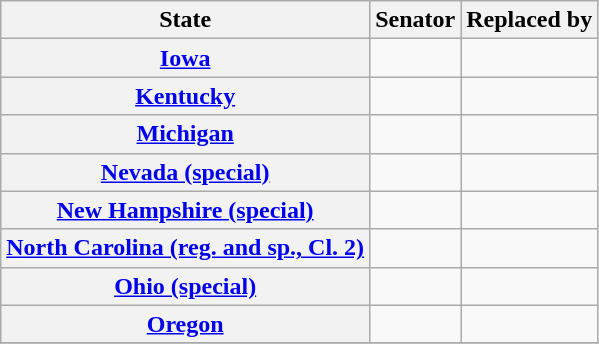<table class="wikitable sortable plainrowheaders">
<tr>
<th scope="col">State</th>
<th scope="col">Senator</th>
<th scope="col">Replaced by</th>
</tr>
<tr>
<th><a href='#'>Iowa</a></th>
<td></td>
<td></td>
</tr>
<tr>
<th><a href='#'>Kentucky</a></th>
<td></td>
<td></td>
</tr>
<tr>
<th><a href='#'>Michigan</a></th>
<td></td>
<td></td>
</tr>
<tr>
<th><a href='#'>Nevada (special)</a></th>
<td></td>
<td></td>
</tr>
<tr>
<th><a href='#'>New Hampshire (special)</a></th>
<td></td>
<td></td>
</tr>
<tr>
<th><a href='#'>North Carolina (reg. and sp., Cl. 2)</a></th>
<td></td>
<td></td>
</tr>
<tr>
<th><a href='#'>Ohio (special)</a></th>
<td></td>
<td></td>
</tr>
<tr>
<th><a href='#'>Oregon</a></th>
<td></td>
<td></td>
</tr>
<tr>
</tr>
</table>
